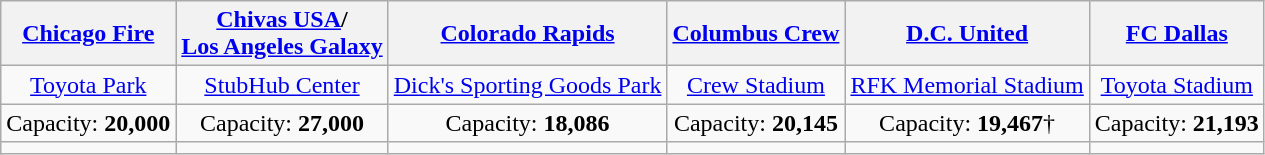<table class="wikitable" style="text-align:center">
<tr>
<th><a href='#'>Chicago Fire</a></th>
<th><a href='#'>Chivas USA</a>/<br><a href='#'>Los Angeles Galaxy</a></th>
<th><a href='#'>Colorado Rapids</a></th>
<th><a href='#'>Columbus Crew</a></th>
<th><a href='#'>D.C. United</a></th>
<th><a href='#'>FC Dallas</a></th>
</tr>
<tr>
<td><a href='#'>Toyota Park</a></td>
<td><a href='#'>StubHub Center</a></td>
<td><a href='#'>Dick's Sporting Goods Park</a></td>
<td><a href='#'>Crew Stadium</a></td>
<td><a href='#'>RFK Memorial Stadium</a></td>
<td><a href='#'>Toyota Stadium</a></td>
</tr>
<tr>
<td>Capacity: <strong>20,000</strong></td>
<td>Capacity: <strong>27,000</strong></td>
<td>Capacity: <strong>18,086</strong></td>
<td>Capacity: <strong>20,145</strong></td>
<td>Capacity: <strong>19,467</strong>†</td>
<td>Capacity: <strong>21,193</strong></td>
</tr>
<tr>
<td></td>
<td></td>
<td></td>
<td></td>
<td></td>
<td></td>
</tr>
</table>
